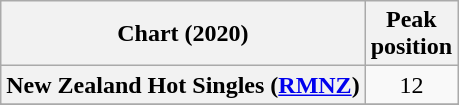<table class="wikitable sortable plainrowheaders" style="text-align:center">
<tr>
<th scope="col">Chart (2020)</th>
<th scope="col">Peak<br>position</th>
</tr>
<tr>
<th scope="row">New Zealand Hot Singles (<a href='#'>RMNZ</a>)</th>
<td>12</td>
</tr>
<tr>
</tr>
<tr>
</tr>
<tr>
</tr>
<tr>
</tr>
</table>
